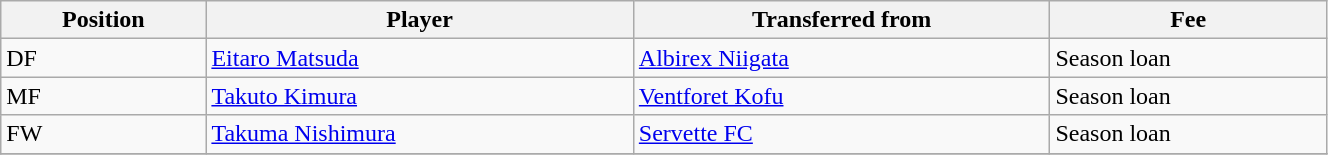<table class="wikitable sortable" style="width:70%; text-align:center; font-size:100%; text-align:left;">
<tr>
<th>Position</th>
<th>Player</th>
<th>Transferred from</th>
<th>Fee</th>
</tr>
<tr>
<td>DF</td>
<td> <a href='#'>Eitaro Matsuda</a></td>
<td> <a href='#'>Albirex Niigata</a></td>
<td>Season loan </td>
</tr>
<tr>
<td>MF</td>
<td> <a href='#'>Takuto Kimura</a></td>
<td> <a href='#'>Ventforet Kofu</a></td>
<td>Season loan </td>
</tr>
<tr>
<td>FW</td>
<td> <a href='#'>Takuma Nishimura</a></td>
<td> <a href='#'>Servette FC</a></td>
<td>Season loan </td>
</tr>
<tr>
</tr>
</table>
